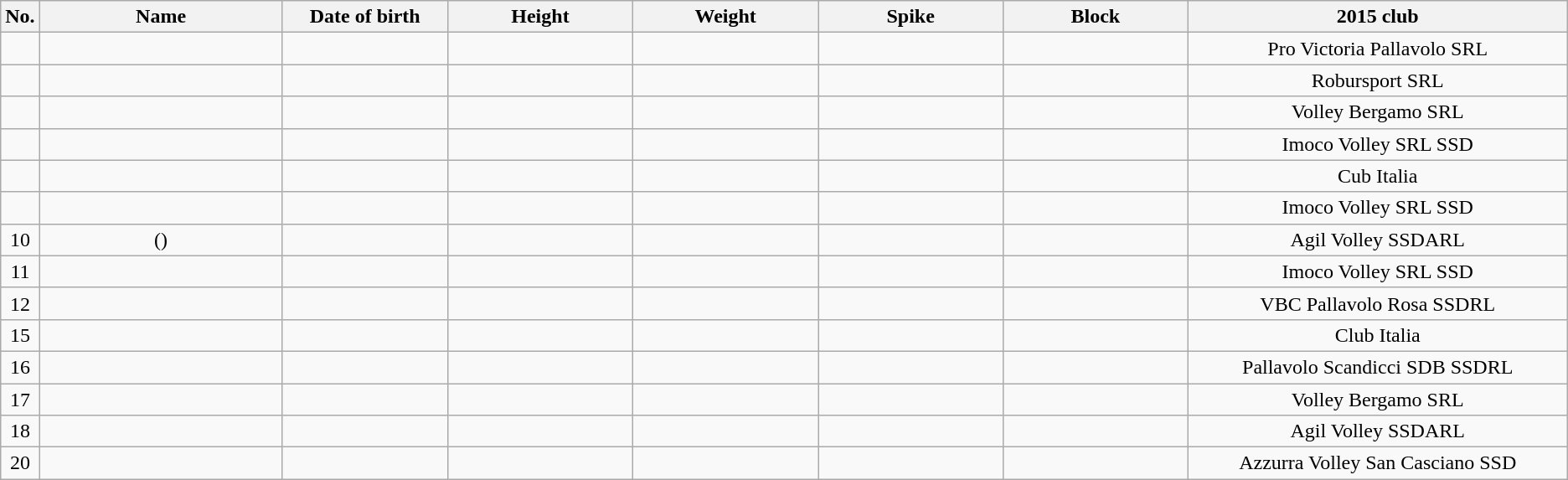<table class="wikitable sortable" style="font-size:100%; text-align:center;">
<tr>
<th>No.</th>
<th style="width:12em">Name</th>
<th style="width:8em">Date of birth</th>
<th style="width:9em">Height</th>
<th style="width:9em">Weight</th>
<th style="width:9em">Spike</th>
<th style="width:9em">Block</th>
<th style="width:19em">2015 club</th>
</tr>
<tr>
<td></td>
<td></td>
<td></td>
<td></td>
<td></td>
<td></td>
<td></td>
<td>Pro Victoria Pallavolo SRL</td>
</tr>
<tr>
<td></td>
<td></td>
<td></td>
<td></td>
<td></td>
<td></td>
<td></td>
<td>Robursport SRL</td>
</tr>
<tr>
<td></td>
<td></td>
<td></td>
<td></td>
<td></td>
<td></td>
<td></td>
<td>Volley Bergamo SRL</td>
</tr>
<tr>
<td></td>
<td></td>
<td></td>
<td></td>
<td></td>
<td></td>
<td></td>
<td>Imoco Volley SRL SSD</td>
</tr>
<tr>
<td></td>
<td></td>
<td></td>
<td></td>
<td></td>
<td></td>
<td></td>
<td>Cub Italia</td>
</tr>
<tr>
<td></td>
<td></td>
<td></td>
<td></td>
<td></td>
<td></td>
<td></td>
<td>Imoco Volley SRL SSD</td>
</tr>
<tr>
<td>10</td>
<td> ()</td>
<td></td>
<td></td>
<td></td>
<td></td>
<td></td>
<td>Agil Volley SSDARL</td>
</tr>
<tr>
<td>11</td>
<td></td>
<td></td>
<td></td>
<td></td>
<td></td>
<td></td>
<td>Imoco Volley SRL SSD</td>
</tr>
<tr>
<td>12</td>
<td></td>
<td></td>
<td></td>
<td></td>
<td></td>
<td></td>
<td>VBC Pallavolo Rosa SSDRL</td>
</tr>
<tr>
<td>15</td>
<td></td>
<td></td>
<td></td>
<td></td>
<td></td>
<td></td>
<td>Club Italia</td>
</tr>
<tr>
<td>16</td>
<td></td>
<td></td>
<td></td>
<td></td>
<td></td>
<td></td>
<td>Pallavolo Scandicci SDB SSDRL</td>
</tr>
<tr>
<td>17</td>
<td></td>
<td></td>
<td></td>
<td></td>
<td></td>
<td></td>
<td>Volley Bergamo SRL</td>
</tr>
<tr>
<td>18</td>
<td></td>
<td></td>
<td></td>
<td></td>
<td></td>
<td></td>
<td>Agil Volley SSDARL</td>
</tr>
<tr>
<td>20</td>
<td></td>
<td></td>
<td></td>
<td></td>
<td></td>
<td></td>
<td>Azzurra Volley San Casciano SSD</td>
</tr>
</table>
